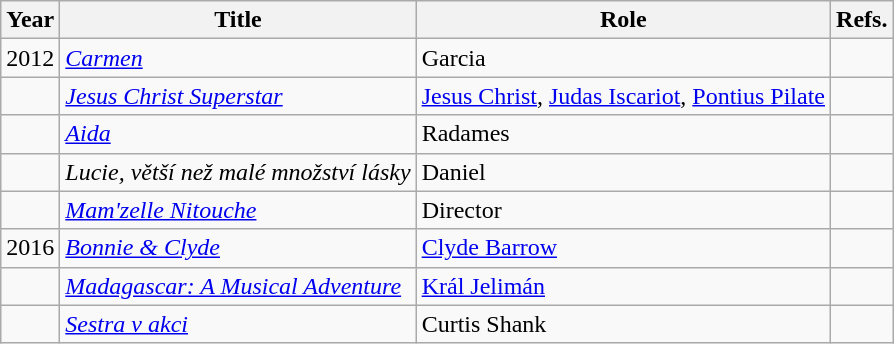<table class="wikitable sortable">
<tr>
<th>Year</th>
<th>Title</th>
<th>Role</th>
<th class="unsortable">Refs.</th>
</tr>
<tr>
<td>2012</td>
<td><em><a href='#'>Carmen</a></em></td>
<td>Garcia</td>
<td></td>
</tr>
<tr>
<td></td>
<td><em><a href='#'>Jesus Christ Superstar</a></em></td>
<td><a href='#'>Jesus Christ</a>, <a href='#'>Judas Iscariot</a>, <a href='#'>Pontius Pilate</a></td>
<td></td>
</tr>
<tr>
<td></td>
<td><em><a href='#'>Aida</a></em></td>
<td>Radames</td>
<td></td>
</tr>
<tr>
<td></td>
<td><em>Lucie, větší než malé množství lásky</em></td>
<td>Daniel</td>
<td></td>
</tr>
<tr>
<td></td>
<td><em><a href='#'>Mam'zelle Nitouche</a></em></td>
<td>Director</td>
<td></td>
</tr>
<tr>
<td>2016</td>
<td><em><a href='#'>Bonnie & Clyde</a></em></td>
<td><a href='#'>Clyde Barrow</a></td>
<td></td>
</tr>
<tr>
<td></td>
<td><em><a href='#'>Madagascar: A Musical Adventure</a></em></td>
<td><a href='#'>Král Jelimán</a></td>
<td></td>
</tr>
<tr>
<td></td>
<td><em><a href='#'>Sestra v akci</a></em></td>
<td>Curtis Shank</td>
<td></td>
</tr>
</table>
